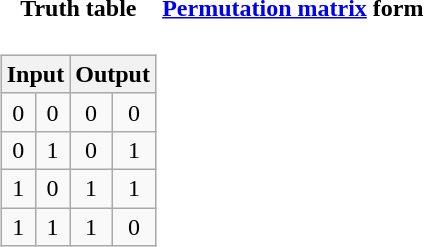<table style="text-align:center">
<tr>
<th>Truth table</th>
<th><a href='#'>Permutation matrix</a> form</th>
</tr>
<tr style="vertical-align:top">
<td><br><table class="wikitable" style="margin:0; text-align:center">
<tr>
<th colspan="2">Input</th>
<th colspan="2">Output</th>
</tr>
<tr>
<td>0</td>
<td>0</td>
<td>0</td>
<td>0</td>
</tr>
<tr>
<td>0</td>
<td>1</td>
<td>0</td>
<td>1</td>
</tr>
<tr>
<td>1</td>
<td>0</td>
<td>1</td>
<td>1</td>
</tr>
<tr>
<td>1</td>
<td>1</td>
<td>1</td>
<td>0</td>
</tr>
</table>
</td>
<td><br></td>
</tr>
</table>
